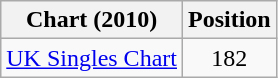<table class="wikitable">
<tr>
<th>Chart (2010)</th>
<th>Position</th>
</tr>
<tr>
<td><a href='#'>UK Singles Chart</a></td>
<td align="center">182</td>
</tr>
</table>
